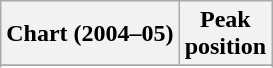<table class="wikitable sortable plainrowheaders" style="text-align:center">
<tr>
<th scope="col">Chart (2004–05)</th>
<th scope="col">Peak<br>position</th>
</tr>
<tr>
</tr>
<tr>
</tr>
</table>
